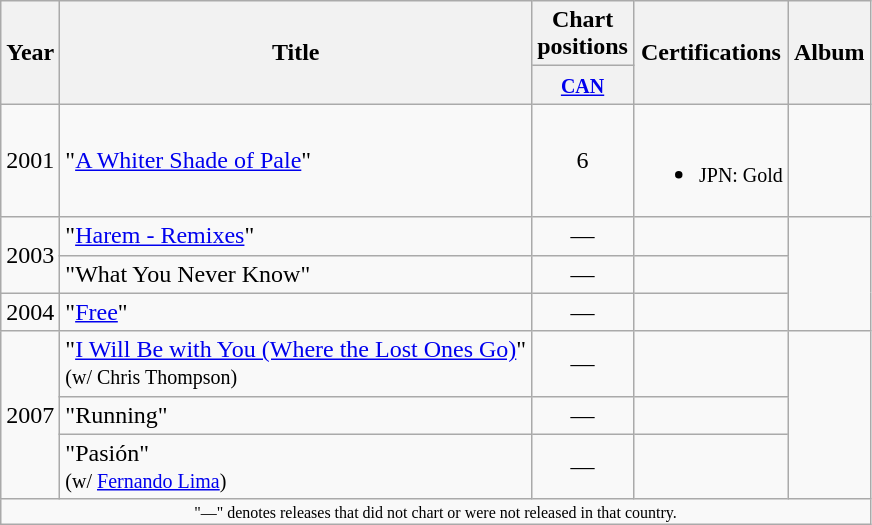<table class="wikitable">
<tr>
<th rowspan="2">Year</th>
<th rowspan="2">Title</th>
<th colspan="1">Chart positions</th>
<th rowspan="2">Certifications</th>
<th rowspan="2">Album</th>
</tr>
<tr>
<th width="20"><small><a href='#'>CAN</a></small><br></th>
</tr>
<tr>
<td>2001</td>
<td>"<a href='#'>A Whiter Shade of Pale</a>"</td>
<td align="center">6</td>
<td align=left><br><ul><li><small>JPN: Gold</small></li></ul></td>
<td></td>
</tr>
<tr>
<td rowspan="2">2003</td>
<td>"<a href='#'>Harem - Remixes</a>"</td>
<td align="center">—</td>
<td align=left></td>
<td rowspan="3"></td>
</tr>
<tr>
<td>"What You Never Know"</td>
<td align="center">—</td>
<td align=left></td>
</tr>
<tr>
<td>2004</td>
<td>"<a href='#'>Free</a>"</td>
<td align="center">—</td>
<td align=left></td>
</tr>
<tr>
<td rowspan="3">2007</td>
<td>"<a href='#'>I Will Be with You (Where the Lost Ones Go)</a>"<br><small>(w/ Chris Thompson)</small></td>
<td align="center">—</td>
<td align=left></td>
<td rowspan="3"></td>
</tr>
<tr>
<td>"Running"</td>
<td align="center">—</td>
<td align=left></td>
</tr>
<tr>
<td>"Pasión" <br><small>(w/ <a href='#'>Fernando Lima</a>)</small></td>
<td align="center">—</td>
<td align=left></td>
</tr>
<tr>
<td colspan="5" style="text-align:center; font-size:8pt;">"—" denotes releases that did not chart or were not released in that country.</td>
</tr>
</table>
